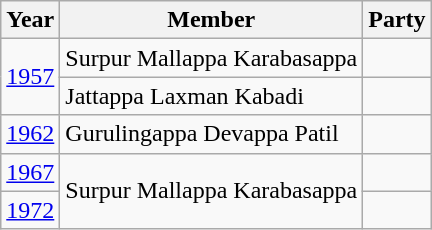<table class="wikitable sortable">
<tr>
<th>Year</th>
<th>Member</th>
<th colspan=2>Party</th>
</tr>
<tr>
<td rowspan="2"><a href='#'>1957</a></td>
<td>Surpur Mallappa Karabasappa</td>
<td></td>
</tr>
<tr>
<td>Jattappa Laxman Kabadi</td>
</tr>
<tr>
<td><a href='#'>1962</a></td>
<td>Gurulingappa Devappa Patil</td>
<td></td>
</tr>
<tr>
<td><a href='#'>1967</a></td>
<td rowspan="2">Surpur Mallappa Karabasappa</td>
</tr>
<tr>
<td><a href='#'>1972</a></td>
<td></td>
</tr>
</table>
